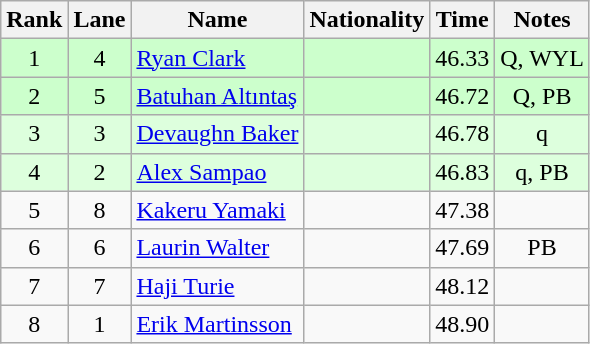<table class="wikitable sortable" style="text-align:center">
<tr>
<th>Rank</th>
<th>Lane</th>
<th>Name</th>
<th>Nationality</th>
<th>Time</th>
<th>Notes</th>
</tr>
<tr bgcolor=ccffcc>
<td>1</td>
<td>4</td>
<td align=left><a href='#'>Ryan Clark</a></td>
<td align=left></td>
<td>46.33</td>
<td>Q, WYL</td>
</tr>
<tr bgcolor=ccffcc>
<td>2</td>
<td>5</td>
<td align=left><a href='#'>Batuhan Altıntaş</a></td>
<td align=left></td>
<td>46.72</td>
<td>Q, PB</td>
</tr>
<tr bgcolor=ddffdd>
<td>3</td>
<td>3</td>
<td align=left><a href='#'>Devaughn Baker</a></td>
<td align=left></td>
<td>46.78</td>
<td>q</td>
</tr>
<tr bgcolor=ddffdd>
<td>4</td>
<td>2</td>
<td align=left><a href='#'>Alex Sampao</a></td>
<td align=left></td>
<td>46.83</td>
<td>q, PB</td>
</tr>
<tr>
<td>5</td>
<td>8</td>
<td align=left><a href='#'>Kakeru Yamaki</a></td>
<td align=left></td>
<td>47.38</td>
<td></td>
</tr>
<tr>
<td>6</td>
<td>6</td>
<td align=left><a href='#'>Laurin Walter</a></td>
<td align=left></td>
<td>47.69</td>
<td>PB</td>
</tr>
<tr>
<td>7</td>
<td>7</td>
<td align=left><a href='#'>Haji Turie</a></td>
<td align=left></td>
<td>48.12</td>
<td></td>
</tr>
<tr>
<td>8</td>
<td>1</td>
<td align=left><a href='#'>Erik Martinsson</a></td>
<td align=left></td>
<td>48.90</td>
<td></td>
</tr>
</table>
